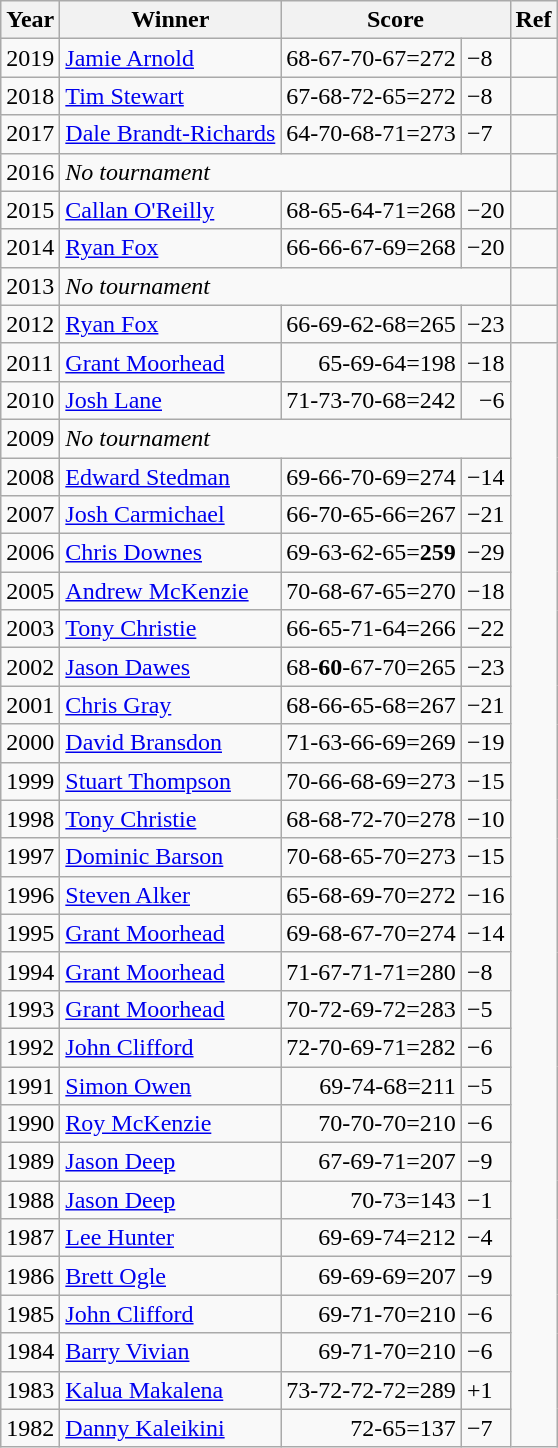<table class="wikitable">
<tr>
<th>Year</th>
<th>Winner</th>
<th colspan=2>Score</th>
<th>Ref</th>
</tr>
<tr>
<td>2019</td>
<td> <a href='#'>Jamie Arnold</a></td>
<td>68-67-70-67=272</td>
<td>−8</td>
<td></td>
</tr>
<tr>
<td>2018</td>
<td> <a href='#'>Tim Stewart</a></td>
<td>67-68-72-65=272</td>
<td>−8</td>
<td></td>
</tr>
<tr>
<td>2017</td>
<td> <a href='#'>Dale Brandt-Richards</a></td>
<td>64-70-68-71=273</td>
<td>−7</td>
<td></td>
</tr>
<tr>
<td>2016</td>
<td colspan=3><em>No tournament</em></td>
<td></td>
</tr>
<tr>
<td>2015</td>
<td> <a href='#'>Callan O'Reilly</a></td>
<td>68-65-64-71=268</td>
<td>−20</td>
<td></td>
</tr>
<tr>
<td>2014</td>
<td> <a href='#'>Ryan Fox</a></td>
<td>66-66-67-69=268</td>
<td>−20</td>
<td></td>
</tr>
<tr>
<td>2013</td>
<td colspan=3><em>No tournament</em></td>
<td></td>
</tr>
<tr>
<td>2012</td>
<td> <a href='#'>Ryan Fox</a></td>
<td>66-69-62-68=265</td>
<td>−23 </td>
<td></td>
</tr>
<tr>
<td>2011</td>
<td> <a href='#'>Grant Moorhead</a></td>
<td align=right>65-69-64=198</td>
<td>−18</td>
</tr>
<tr>
<td>2010</td>
<td> <a href='#'>Josh Lane</a></td>
<td>71-73-70-68=242</td>
<td align=right>−6 </td>
</tr>
<tr>
<td>2009</td>
<td colspan=3><em>No tournament</em></td>
</tr>
<tr>
<td>2008</td>
<td> <a href='#'>Edward Stedman</a></td>
<td>69-66-70-69=274</td>
<td>−14</td>
</tr>
<tr>
<td>2007</td>
<td> <a href='#'>Josh Carmichael</a></td>
<td>66-70-65-66=267</td>
<td>−21</td>
</tr>
<tr>
<td>2006</td>
<td> <a href='#'>Chris Downes</a></td>
<td>69-63-62-65=<strong>259</strong></td>
<td>−29</td>
</tr>
<tr>
<td>2005</td>
<td> <a href='#'>Andrew McKenzie</a></td>
<td>70-68-67-65=270</td>
<td>−18</td>
</tr>
<tr>
<td>2003</td>
<td> <a href='#'>Tony Christie</a></td>
<td>66-65-71-64=266</td>
<td>−22</td>
</tr>
<tr>
<td>2002</td>
<td> <a href='#'>Jason Dawes</a></td>
<td>68-<strong>60</strong>-67-70=265</td>
<td>−23</td>
</tr>
<tr>
<td>2001</td>
<td> <a href='#'>Chris Gray</a></td>
<td>68-66-65-68=267</td>
<td>−21</td>
</tr>
<tr>
<td>2000</td>
<td> <a href='#'>David Bransdon</a></td>
<td>71-63-66-69=269</td>
<td>−19</td>
</tr>
<tr>
<td>1999</td>
<td> <a href='#'>Stuart Thompson</a></td>
<td>70-66-68-69=273</td>
<td>−15</td>
</tr>
<tr>
<td>1998</td>
<td> <a href='#'>Tony Christie</a></td>
<td>68-68-72-70=278</td>
<td>−10</td>
</tr>
<tr>
<td>1997</td>
<td> <a href='#'>Dominic Barson</a></td>
<td>70-68-65-70=273</td>
<td>−15</td>
</tr>
<tr>
<td>1996</td>
<td> <a href='#'>Steven Alker</a></td>
<td>65-68-69-70=272</td>
<td>−16</td>
</tr>
<tr>
<td>1995</td>
<td> <a href='#'>Grant Moorhead</a></td>
<td>69-68-67-70=274</td>
<td>−14</td>
</tr>
<tr>
<td>1994</td>
<td> <a href='#'>Grant Moorhead</a></td>
<td>71-67-71-71=280</td>
<td>−8</td>
</tr>
<tr>
<td>1993</td>
<td> <a href='#'>Grant Moorhead</a></td>
<td>70-72-69-72=283</td>
<td>−5</td>
</tr>
<tr>
<td>1992</td>
<td> <a href='#'>John Clifford</a></td>
<td>72-70-69-71=282</td>
<td>−6</td>
</tr>
<tr>
<td>1991</td>
<td> <a href='#'>Simon Owen</a></td>
<td align=right>69-74-68=211</td>
<td>−5</td>
</tr>
<tr>
<td>1990</td>
<td> <a href='#'>Roy McKenzie</a></td>
<td align=right>70-70-70=210</td>
<td>−6</td>
</tr>
<tr>
<td>1989</td>
<td> <a href='#'>Jason Deep</a></td>
<td align=right>67-69-71=207</td>
<td>−9</td>
</tr>
<tr>
<td>1988</td>
<td> <a href='#'>Jason Deep</a></td>
<td align=right>70-73=143</td>
<td>−1</td>
</tr>
<tr>
<td>1987</td>
<td> <a href='#'>Lee Hunter</a></td>
<td align=right>69-69-74=212</td>
<td>−4</td>
</tr>
<tr>
<td>1986</td>
<td> <a href='#'>Brett Ogle</a></td>
<td align=right>69-69-69=207</td>
<td>−9</td>
</tr>
<tr>
<td>1985</td>
<td> <a href='#'>John Clifford</a></td>
<td align=right>69-71-70=210</td>
<td>−6</td>
</tr>
<tr>
<td>1984</td>
<td> <a href='#'>Barry Vivian</a></td>
<td align=right>69-71-70=210</td>
<td>−6</td>
</tr>
<tr>
<td>1983</td>
<td> <a href='#'>Kalua Makalena</a></td>
<td>73-72-72-72=289</td>
<td>+1</td>
</tr>
<tr>
<td>1982</td>
<td> <a href='#'>Danny Kaleikini</a></td>
<td align=right>72-65=137</td>
<td>−7</td>
</tr>
</table>
